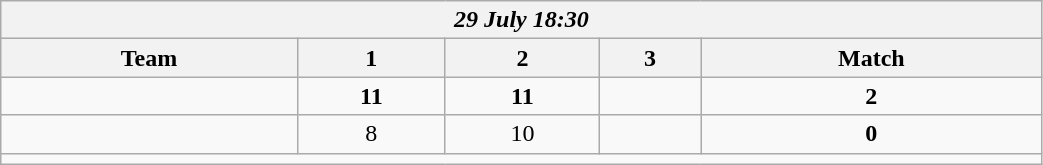<table class=wikitable style="text-align:center; width: 55%">
<tr>
<th colspan=10><em>29 July 18:30</em></th>
</tr>
<tr>
<th>Team</th>
<th>1</th>
<th>2</th>
<th>3</th>
<th>Match</th>
</tr>
<tr>
<td align=left><strong><br></strong></td>
<td><strong>11</strong></td>
<td><strong>11</strong></td>
<td></td>
<td><strong>2</strong></td>
</tr>
<tr>
<td align=left><br></td>
<td>8</td>
<td>10</td>
<td></td>
<td><strong>0</strong></td>
</tr>
<tr>
<td colspan=10></td>
</tr>
</table>
